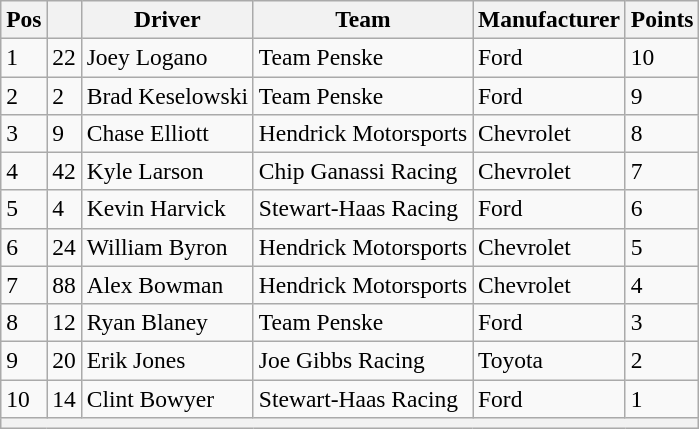<table class="wikitable" style="font-size:98%">
<tr>
<th>Pos</th>
<th></th>
<th>Driver</th>
<th>Team</th>
<th>Manufacturer</th>
<th>Points</th>
</tr>
<tr>
<td>1</td>
<td>22</td>
<td>Joey Logano</td>
<td>Team Penske</td>
<td>Ford</td>
<td>10</td>
</tr>
<tr>
<td>2</td>
<td>2</td>
<td>Brad Keselowski</td>
<td>Team Penske</td>
<td>Ford</td>
<td>9</td>
</tr>
<tr>
<td>3</td>
<td>9</td>
<td>Chase Elliott</td>
<td>Hendrick Motorsports</td>
<td>Chevrolet</td>
<td>8</td>
</tr>
<tr>
<td>4</td>
<td>42</td>
<td>Kyle Larson</td>
<td>Chip Ganassi Racing</td>
<td>Chevrolet</td>
<td>7</td>
</tr>
<tr>
<td>5</td>
<td>4</td>
<td>Kevin Harvick</td>
<td>Stewart-Haas Racing</td>
<td>Ford</td>
<td>6</td>
</tr>
<tr>
<td>6</td>
<td>24</td>
<td>William Byron</td>
<td>Hendrick Motorsports</td>
<td>Chevrolet</td>
<td>5</td>
</tr>
<tr>
<td>7</td>
<td>88</td>
<td>Alex Bowman</td>
<td>Hendrick Motorsports</td>
<td>Chevrolet</td>
<td>4</td>
</tr>
<tr>
<td>8</td>
<td>12</td>
<td>Ryan Blaney</td>
<td>Team Penske</td>
<td>Ford</td>
<td>3</td>
</tr>
<tr>
<td>9</td>
<td>20</td>
<td>Erik Jones</td>
<td>Joe Gibbs Racing</td>
<td>Toyota</td>
<td>2</td>
</tr>
<tr>
<td>10</td>
<td>14</td>
<td>Clint Bowyer</td>
<td>Stewart-Haas Racing</td>
<td>Ford</td>
<td>1</td>
</tr>
<tr>
<th colspan="6"></th>
</tr>
</table>
